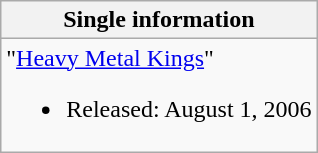<table class="wikitable">
<tr>
<th>Single information</th>
</tr>
<tr>
<td align="left">"<a href='#'>Heavy Metal Kings</a>"<br><ul><li>Released: August 1, 2006</li></ul></td>
</tr>
</table>
